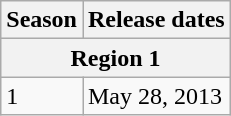<table class="wikitable">
<tr>
<th>Season</th>
<th>Release dates</th>
</tr>
<tr>
<th colspan="2">Region 1</th>
</tr>
<tr style="text-align: left">
<td>1</td>
<td>May 28, 2013</td>
</tr>
</table>
